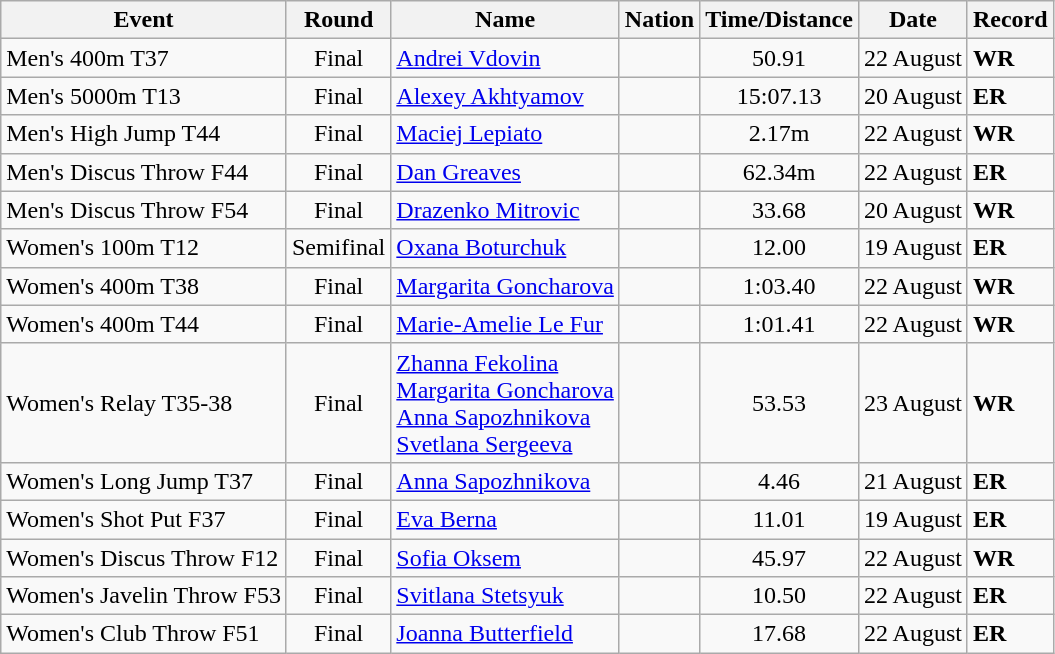<table class="wikitable sortable">
<tr>
<th>Event</th>
<th>Round</th>
<th>Name</th>
<th>Nation</th>
<th>Time/Distance</th>
<th>Date</th>
<th>Record</th>
</tr>
<tr>
<td>Men's 400m T37</td>
<td align=center>Final</td>
<td><a href='#'>Andrei Vdovin</a></td>
<td></td>
<td align=center>50.91</td>
<td>22 August</td>
<td><strong>WR</strong></td>
</tr>
<tr>
<td>Men's 5000m T13</td>
<td align=center>Final</td>
<td><a href='#'>Alexey Akhtyamov</a></td>
<td></td>
<td align=center>15:07.13</td>
<td>20 August</td>
<td><strong>ER</strong></td>
</tr>
<tr>
<td>Men's High Jump T44</td>
<td align=center>Final</td>
<td><a href='#'>Maciej Lepiato</a></td>
<td></td>
<td align=center>2.17m</td>
<td>22 August</td>
<td><strong>WR</strong></td>
</tr>
<tr>
<td>Men's Discus Throw F44</td>
<td align=center>Final</td>
<td><a href='#'>Dan Greaves</a></td>
<td></td>
<td align=center>62.34m</td>
<td>22 August</td>
<td><strong>ER</strong></td>
</tr>
<tr>
<td>Men's Discus Throw F54</td>
<td align=center>Final</td>
<td><a href='#'>Drazenko Mitrovic</a></td>
<td></td>
<td align=center>33.68</td>
<td>20 August</td>
<td><strong>WR</strong></td>
</tr>
<tr>
<td>Women's 100m T12</td>
<td align=center>Semifinal</td>
<td><a href='#'>Oxana Boturchuk</a></td>
<td></td>
<td align=center>12.00</td>
<td>19 August</td>
<td><strong>ER</strong></td>
</tr>
<tr>
<td>Women's 400m T38</td>
<td align=center>Final</td>
<td><a href='#'>Margarita Goncharova</a></td>
<td></td>
<td align=center>1:03.40</td>
<td>22 August</td>
<td><strong>WR</strong></td>
</tr>
<tr>
<td>Women's 400m T44</td>
<td align=center>Final</td>
<td><a href='#'>Marie-Amelie Le Fur</a></td>
<td></td>
<td align=center>1:01.41</td>
<td>22 August</td>
<td><strong>WR</strong></td>
</tr>
<tr>
<td>Women's  Relay T35-38</td>
<td align=center>Final</td>
<td><a href='#'>Zhanna Fekolina</a><br><a href='#'>Margarita Goncharova</a><br><a href='#'>Anna Sapozhnikova</a><br><a href='#'>Svetlana Sergeeva</a></td>
<td></td>
<td align=center>53.53</td>
<td>23 August</td>
<td><strong>WR</strong></td>
</tr>
<tr>
<td>Women's Long Jump T37</td>
<td align=center>Final</td>
<td><a href='#'>Anna Sapozhnikova</a></td>
<td></td>
<td align=center>4.46</td>
<td>21 August</td>
<td><strong>ER</strong></td>
</tr>
<tr>
<td>Women's Shot Put F37</td>
<td align=center>Final</td>
<td><a href='#'>Eva Berna</a></td>
<td></td>
<td align=center>11.01</td>
<td>19 August</td>
<td><strong>ER</strong></td>
</tr>
<tr>
<td>Women's Discus Throw F12</td>
<td align=center>Final</td>
<td><a href='#'>Sofia Oksem</a></td>
<td></td>
<td align=center>45.97</td>
<td>22 August</td>
<td><strong>WR</strong></td>
</tr>
<tr>
<td>Women's Javelin Throw F53</td>
<td align=center>Final</td>
<td><a href='#'>Svitlana Stetsyuk</a></td>
<td></td>
<td align=center>10.50</td>
<td>22 August</td>
<td><strong>ER</strong></td>
</tr>
<tr>
<td>Women's Club Throw F51</td>
<td align=center>Final</td>
<td><a href='#'>Joanna Butterfield</a></td>
<td></td>
<td align=center>17.68</td>
<td>22 August</td>
<td><strong>ER</strong></td>
</tr>
</table>
